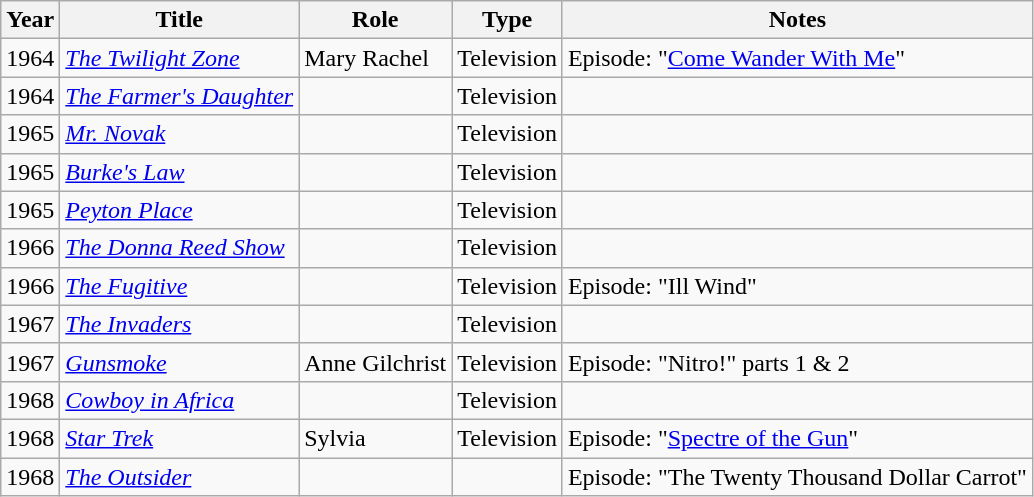<table class="wikitable sortable">
<tr>
<th>Year</th>
<th>Title</th>
<th>Role</th>
<th>Type</th>
<th>Notes</th>
</tr>
<tr>
<td>1964</td>
<td><em><a href='#'>The Twilight Zone</a></em></td>
<td>Mary Rachel</td>
<td>Television</td>
<td>Episode: "<a href='#'>Come Wander With Me</a>"</td>
</tr>
<tr>
<td>1964</td>
<td><em><a href='#'>The Farmer's Daughter</a></em></td>
<td></td>
<td>Television</td>
<td></td>
</tr>
<tr>
<td>1965</td>
<td><em><a href='#'>Mr. Novak</a></em></td>
<td></td>
<td>Television</td>
<td></td>
</tr>
<tr>
<td>1965</td>
<td><em><a href='#'>Burke's Law</a></em></td>
<td></td>
<td>Television</td>
<td></td>
</tr>
<tr>
<td>1965</td>
<td><em><a href='#'>Peyton Place</a></em></td>
<td></td>
<td>Television</td>
<td></td>
</tr>
<tr>
<td>1966</td>
<td><em><a href='#'>The Donna Reed Show</a></em></td>
<td></td>
<td>Television</td>
<td></td>
</tr>
<tr>
<td>1966</td>
<td><em><a href='#'>The Fugitive</a></em></td>
<td></td>
<td>Television</td>
<td>Episode: "Ill Wind"</td>
</tr>
<tr>
<td>1967</td>
<td><em><a href='#'>The Invaders</a></em></td>
<td></td>
<td>Television</td>
<td></td>
</tr>
<tr>
<td>1967</td>
<td><em><a href='#'>Gunsmoke</a></em></td>
<td>Anne Gilchrist</td>
<td>Television</td>
<td>Episode: "Nitro!" parts 1 & 2</td>
</tr>
<tr>
<td>1968</td>
<td><em><a href='#'>Cowboy in Africa</a></em></td>
<td></td>
<td>Television</td>
<td></td>
</tr>
<tr>
<td>1968</td>
<td><em><a href='#'>Star Trek</a></em></td>
<td>Sylvia</td>
<td>Television</td>
<td>Episode: "<a href='#'>Spectre of the Gun</a>"</td>
</tr>
<tr>
<td>1968</td>
<td><em><a href='#'>The Outsider</a></em></td>
<td></td>
<td></td>
<td>Episode: "The Twenty Thousand Dollar Carrot"</td>
</tr>
</table>
